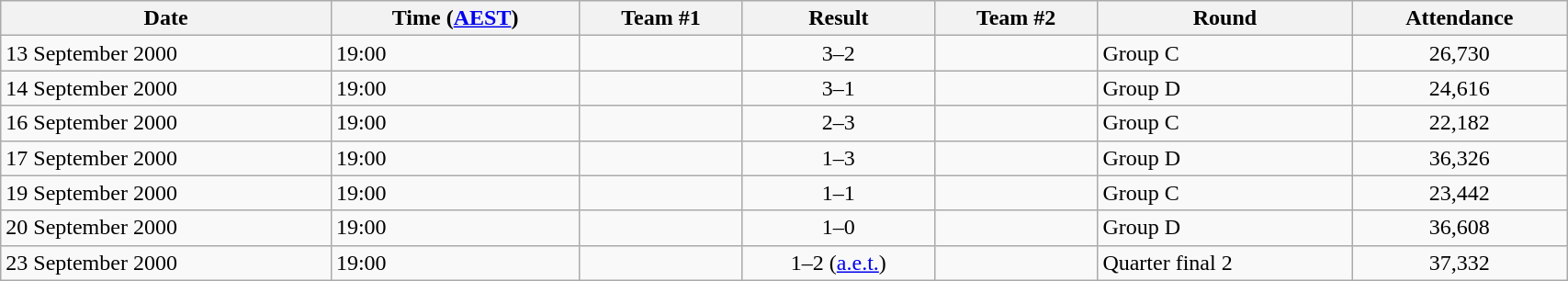<table class="wikitable" style="text-align: left;" width="90%">
<tr>
<th>Date</th>
<th>Time (<a href='#'>AEST</a>)</th>
<th>Team #1</th>
<th>Result</th>
<th>Team #2</th>
<th>Round</th>
<th>Attendance</th>
</tr>
<tr>
<td>13 September 2000</td>
<td>19:00</td>
<td></td>
<td style="text-align:center;">3–2</td>
<td></td>
<td>Group C</td>
<td style="text-align:center;">26,730</td>
</tr>
<tr>
<td>14 September 2000</td>
<td>19:00</td>
<td></td>
<td style="text-align:center;">3–1</td>
<td></td>
<td>Group D</td>
<td style="text-align:center;">24,616</td>
</tr>
<tr>
<td>16 September 2000</td>
<td>19:00</td>
<td></td>
<td style="text-align:center;">2–3</td>
<td></td>
<td>Group C</td>
<td style="text-align:center;">22,182</td>
</tr>
<tr>
<td>17 September 2000</td>
<td>19:00</td>
<td></td>
<td style="text-align:center;">1–3</td>
<td></td>
<td>Group D</td>
<td style="text-align:center;">36,326</td>
</tr>
<tr>
<td>19 September 2000</td>
<td>19:00</td>
<td></td>
<td style="text-align:center;">1–1</td>
<td></td>
<td>Group C</td>
<td style="text-align:center;">23,442</td>
</tr>
<tr>
<td>20 September 2000</td>
<td>19:00</td>
<td></td>
<td style="text-align:center;">1–0</td>
<td></td>
<td>Group D</td>
<td style="text-align:center;">36,608</td>
</tr>
<tr>
<td>23 September 2000</td>
<td>19:00</td>
<td></td>
<td style="text-align:center;">1–2 (<a href='#'>a.e.t.</a>)</td>
<td></td>
<td>Quarter final 2</td>
<td style="text-align:center;">37,332</td>
</tr>
</table>
